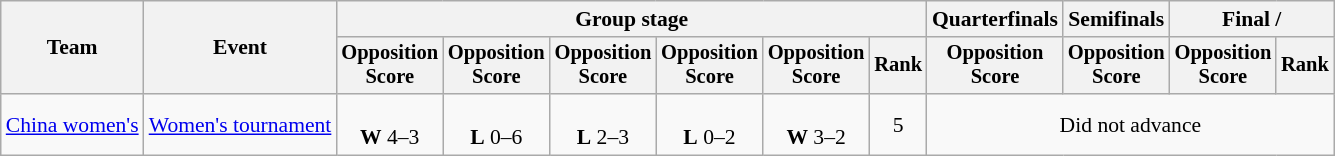<table class="wikitable" style="font-size:90%">
<tr>
<th rowspan=2>Team</th>
<th rowspan=2>Event</th>
<th colspan=6>Group stage</th>
<th>Quarterfinals</th>
<th>Semifinals</th>
<th colspan=2>Final / </th>
</tr>
<tr style="font-size:95%">
<th>Opposition<br>Score</th>
<th>Opposition<br>Score</th>
<th>Opposition<br>Score</th>
<th>Opposition<br>Score</th>
<th>Opposition<br>Score</th>
<th>Rank</th>
<th>Opposition<br>Score</th>
<th>Opposition<br>Score</th>
<th>Opposition<br>Score</th>
<th>Rank</th>
</tr>
<tr align=center>
<td align=left><a href='#'>China women's</a></td>
<td align=left><a href='#'>Women's tournament</a></td>
<td><br><strong>W</strong> 4–3</td>
<td><br><strong>L</strong> 0–6</td>
<td><br><strong>L</strong> 2–3</td>
<td><br><strong>L</strong> 0–2</td>
<td><br><strong>W</strong> 3–2</td>
<td>5</td>
<td colspan=4>Did not advance</td>
</tr>
</table>
